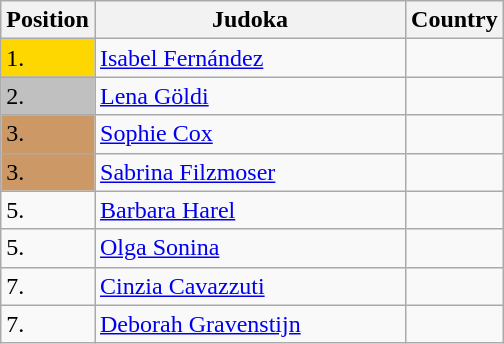<table class=wikitable>
<tr>
<th width=10>Position</th>
<th width=200>Judoka</th>
<th width=10>Country</th>
</tr>
<tr>
<td bgcolor=gold>1.</td>
<td><a href='#'>Isabel Fernández</a></td>
<td></td>
</tr>
<tr>
<td bgcolor="silver">2.</td>
<td><a href='#'>Lena Göldi</a></td>
<td></td>
</tr>
<tr>
<td bgcolor="CC9966">3.</td>
<td><a href='#'>Sophie Cox</a></td>
<td></td>
</tr>
<tr>
<td bgcolor="CC9966">3.</td>
<td><a href='#'>Sabrina Filzmoser</a></td>
<td></td>
</tr>
<tr>
<td>5.</td>
<td><a href='#'>Barbara Harel</a></td>
<td></td>
</tr>
<tr>
<td>5.</td>
<td><a href='#'>Olga Sonina</a></td>
<td></td>
</tr>
<tr>
<td>7.</td>
<td><a href='#'>Cinzia Cavazzuti</a></td>
<td></td>
</tr>
<tr>
<td>7.</td>
<td><a href='#'>Deborah Gravenstijn</a></td>
<td></td>
</tr>
</table>
